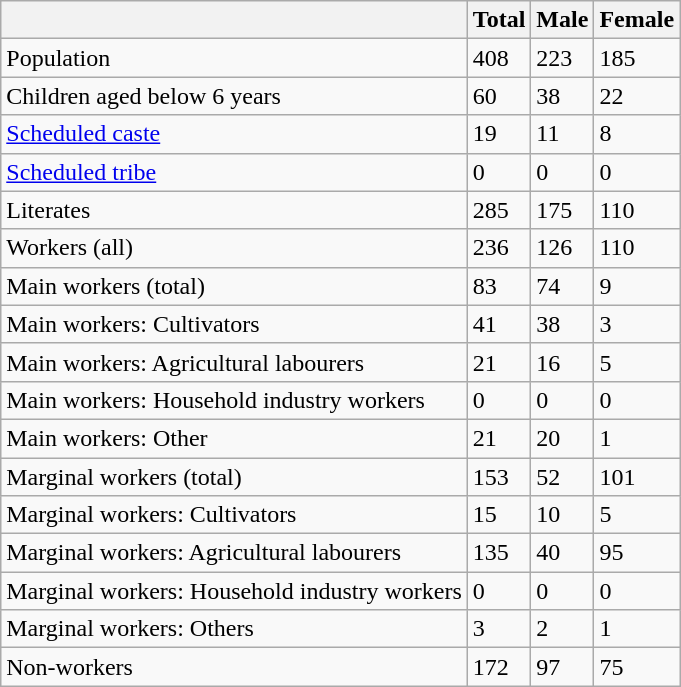<table class="wikitable sortable">
<tr>
<th></th>
<th>Total</th>
<th>Male</th>
<th>Female</th>
</tr>
<tr>
<td>Population</td>
<td>408</td>
<td>223</td>
<td>185</td>
</tr>
<tr>
<td>Children aged below 6 years</td>
<td>60</td>
<td>38</td>
<td>22</td>
</tr>
<tr>
<td><a href='#'>Scheduled caste</a></td>
<td>19</td>
<td>11</td>
<td>8</td>
</tr>
<tr>
<td><a href='#'>Scheduled tribe</a></td>
<td>0</td>
<td>0</td>
<td>0</td>
</tr>
<tr>
<td>Literates</td>
<td>285</td>
<td>175</td>
<td>110</td>
</tr>
<tr>
<td>Workers (all)</td>
<td>236</td>
<td>126</td>
<td>110</td>
</tr>
<tr>
<td>Main workers (total)</td>
<td>83</td>
<td>74</td>
<td>9</td>
</tr>
<tr>
<td>Main workers: Cultivators</td>
<td>41</td>
<td>38</td>
<td>3</td>
</tr>
<tr>
<td>Main workers: Agricultural labourers</td>
<td>21</td>
<td>16</td>
<td>5</td>
</tr>
<tr>
<td>Main workers: Household industry workers</td>
<td>0</td>
<td>0</td>
<td>0</td>
</tr>
<tr>
<td>Main workers: Other</td>
<td>21</td>
<td>20</td>
<td>1</td>
</tr>
<tr>
<td>Marginal workers (total)</td>
<td>153</td>
<td>52</td>
<td>101</td>
</tr>
<tr>
<td>Marginal workers: Cultivators</td>
<td>15</td>
<td>10</td>
<td>5</td>
</tr>
<tr>
<td>Marginal workers: Agricultural labourers</td>
<td>135</td>
<td>40</td>
<td>95</td>
</tr>
<tr>
<td>Marginal workers: Household industry workers</td>
<td>0</td>
<td>0</td>
<td>0</td>
</tr>
<tr>
<td>Marginal workers: Others</td>
<td>3</td>
<td>2</td>
<td>1</td>
</tr>
<tr>
<td>Non-workers</td>
<td>172</td>
<td>97</td>
<td>75</td>
</tr>
</table>
